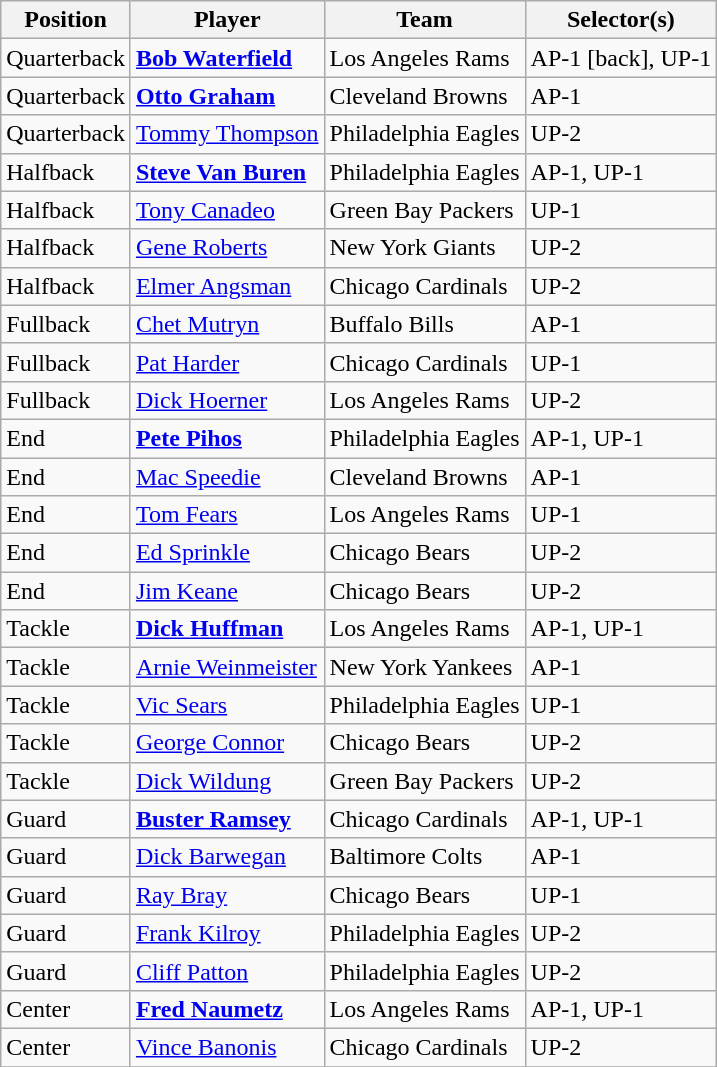<table class="wikitable" style="text-align:left;">
<tr>
<th>Position</th>
<th>Player</th>
<th>Team</th>
<th>Selector(s)</th>
</tr>
<tr>
<td>Quarterback</td>
<td><strong><a href='#'>Bob Waterfield</a></strong></td>
<td>Los Angeles Rams</td>
<td>AP-1 [back], UP-1</td>
</tr>
<tr>
<td>Quarterback</td>
<td><strong><a href='#'>Otto Graham</a></strong></td>
<td>Cleveland Browns</td>
<td>AP-1</td>
</tr>
<tr>
<td>Quarterback</td>
<td><a href='#'>Tommy Thompson</a></td>
<td>Philadelphia Eagles</td>
<td>UP-2</td>
</tr>
<tr>
<td>Halfback</td>
<td><strong><a href='#'>Steve Van Buren</a></strong></td>
<td>Philadelphia Eagles</td>
<td>AP-1, UP-1</td>
</tr>
<tr>
<td>Halfback</td>
<td><a href='#'>Tony Canadeo</a></td>
<td>Green Bay Packers</td>
<td>UP-1</td>
</tr>
<tr>
<td>Halfback</td>
<td><a href='#'>Gene Roberts</a></td>
<td>New York Giants</td>
<td>UP-2</td>
</tr>
<tr>
<td>Halfback</td>
<td><a href='#'>Elmer Angsman</a></td>
<td>Chicago Cardinals</td>
<td>UP-2</td>
</tr>
<tr>
<td>Fullback</td>
<td><a href='#'>Chet Mutryn</a></td>
<td>Buffalo Bills</td>
<td>AP-1</td>
</tr>
<tr>
<td>Fullback</td>
<td><a href='#'>Pat Harder</a></td>
<td>Chicago Cardinals</td>
<td>UP-1</td>
</tr>
<tr>
<td>Fullback</td>
<td><a href='#'>Dick Hoerner</a></td>
<td>Los Angeles Rams</td>
<td>UP-2</td>
</tr>
<tr>
<td>End</td>
<td><strong><a href='#'>Pete Pihos</a></strong></td>
<td>Philadelphia Eagles</td>
<td>AP-1, UP-1</td>
</tr>
<tr>
<td>End</td>
<td><a href='#'>Mac Speedie</a></td>
<td>Cleveland Browns</td>
<td>AP-1</td>
</tr>
<tr>
<td>End</td>
<td><a href='#'>Tom Fears</a></td>
<td>Los Angeles Rams</td>
<td>UP-1</td>
</tr>
<tr>
<td>End</td>
<td><a href='#'>Ed Sprinkle</a></td>
<td>Chicago Bears</td>
<td>UP-2</td>
</tr>
<tr>
<td>End</td>
<td><a href='#'>Jim Keane</a></td>
<td>Chicago Bears</td>
<td>UP-2</td>
</tr>
<tr>
<td>Tackle</td>
<td><strong><a href='#'>Dick Huffman</a></strong></td>
<td>Los Angeles Rams</td>
<td>AP-1, UP-1</td>
</tr>
<tr>
<td>Tackle</td>
<td><a href='#'>Arnie Weinmeister</a></td>
<td>New York Yankees</td>
<td>AP-1</td>
</tr>
<tr>
<td>Tackle</td>
<td><a href='#'>Vic Sears</a></td>
<td>Philadelphia Eagles</td>
<td>UP-1</td>
</tr>
<tr>
<td>Tackle</td>
<td><a href='#'>George Connor</a></td>
<td>Chicago Bears</td>
<td>UP-2</td>
</tr>
<tr>
<td>Tackle</td>
<td><a href='#'>Dick Wildung</a></td>
<td>Green Bay Packers</td>
<td>UP-2</td>
</tr>
<tr>
<td>Guard</td>
<td><strong><a href='#'>Buster Ramsey</a></strong></td>
<td>Chicago Cardinals</td>
<td>AP-1, UP-1</td>
</tr>
<tr>
<td>Guard</td>
<td><a href='#'>Dick Barwegan</a></td>
<td>Baltimore Colts</td>
<td>AP-1</td>
</tr>
<tr>
<td>Guard</td>
<td><a href='#'>Ray Bray</a></td>
<td>Chicago Bears</td>
<td>UP-1</td>
</tr>
<tr>
<td>Guard</td>
<td><a href='#'>Frank Kilroy</a></td>
<td>Philadelphia Eagles</td>
<td>UP-2</td>
</tr>
<tr>
<td>Guard</td>
<td><a href='#'>Cliff Patton</a></td>
<td>Philadelphia Eagles</td>
<td>UP-2</td>
</tr>
<tr>
<td>Center</td>
<td><strong><a href='#'>Fred Naumetz</a></strong></td>
<td>Los Angeles Rams</td>
<td>AP-1, UP-1</td>
</tr>
<tr>
<td>Center</td>
<td><a href='#'>Vince Banonis</a></td>
<td>Chicago Cardinals</td>
<td>UP-2</td>
</tr>
<tr>
</tr>
</table>
